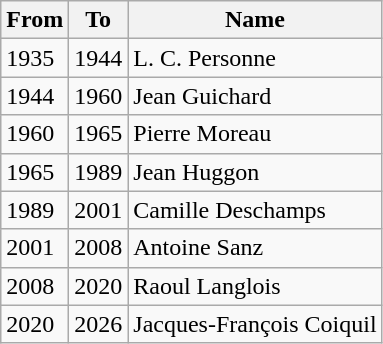<table class="wikitable">
<tr>
<th>From</th>
<th>To</th>
<th>Name</th>
</tr>
<tr>
<td>1935</td>
<td>1944</td>
<td>L. C. Personne</td>
</tr>
<tr>
<td>1944</td>
<td>1960</td>
<td>Jean Guichard</td>
</tr>
<tr>
<td>1960</td>
<td>1965</td>
<td>Pierre Moreau</td>
</tr>
<tr>
<td>1965</td>
<td>1989</td>
<td>Jean Huggon</td>
</tr>
<tr>
<td>1989</td>
<td>2001</td>
<td>Camille Deschamps</td>
</tr>
<tr>
<td>2001</td>
<td>2008</td>
<td>Antoine Sanz</td>
</tr>
<tr>
<td>2008</td>
<td>2020</td>
<td>Raoul Langlois</td>
</tr>
<tr>
<td>2020</td>
<td>2026</td>
<td>Jacques-François Coiquil</td>
</tr>
</table>
